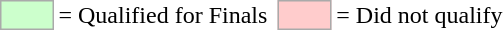<table>
<tr>
<td style="background-color:#ccffcc; border:0.7px solid #aaaaaa; width:2em;"></td>
<td>= Qualified for Finals</td>
<td></td>
<td style="background-color:#ffcccc; border:1px solid #aaaaaa; width:2em;"></td>
<td>= Did not qualify</td>
</tr>
</table>
